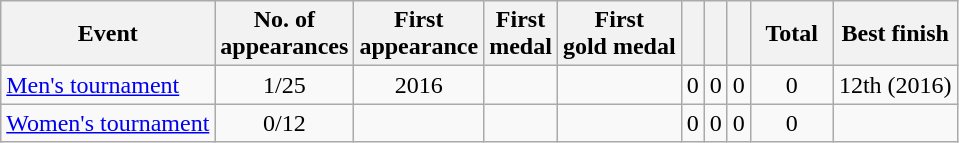<table class="wikitable sortable" style="text-align:center">
<tr>
<th>Event</th>
<th>No. of<br>appearances</th>
<th>First<br>appearance</th>
<th>First<br>medal</th>
<th>First<br>gold medal</th>
<th width:3em; font-weight:bold;"></th>
<th width:3em; font-weight:bold;"></th>
<th width:3em; font-weight:bold;"></th>
<th style="width:3em; font-weight:bold;">Total</th>
<th>Best finish</th>
</tr>
<tr>
<td align=left><a href='#'>Men's tournament</a></td>
<td>1/25</td>
<td>2016</td>
<td></td>
<td></td>
<td>0</td>
<td>0</td>
<td>0</td>
<td>0</td>
<td>12th (2016)</td>
</tr>
<tr>
<td align=left><a href='#'>Women's tournament</a></td>
<td>0/12</td>
<td></td>
<td></td>
<td></td>
<td>0</td>
<td>0</td>
<td>0</td>
<td>0</td>
<td></td>
</tr>
</table>
